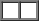<table border=1 cellspacing=0 cellpadding=5>
<tr>
<td></td>
<td></td>
</tr>
</table>
